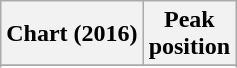<table class="wikitable sortable plainrowheaders" style="text-align:center">
<tr>
<th scope="col">Chart (2016)</th>
<th scope="col">Peak<br> position</th>
</tr>
<tr>
</tr>
<tr>
</tr>
<tr>
</tr>
<tr>
</tr>
<tr>
</tr>
</table>
